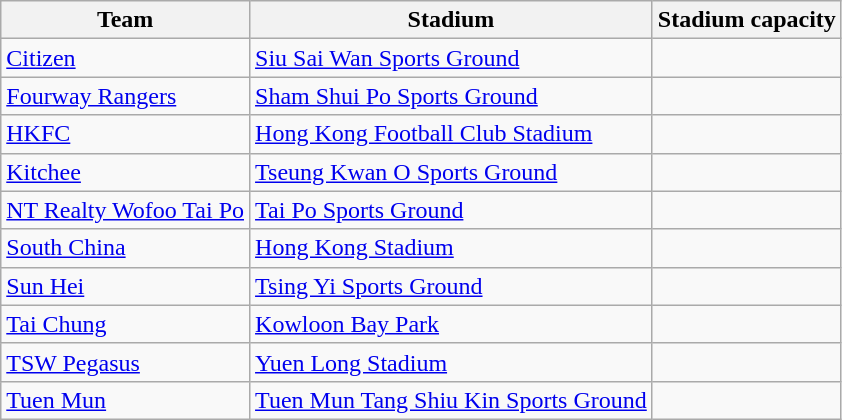<table class="wikitable sortable" style="text-align: left;">
<tr>
<th>Team</th>
<th>Stadium</th>
<th>Stadium capacity</th>
</tr>
<tr>
<td><a href='#'>Citizen</a></td>
<td><a href='#'>Siu Sai Wan Sports Ground</a></td>
<td></td>
</tr>
<tr>
<td><a href='#'>Fourway Rangers</a></td>
<td><a href='#'>Sham Shui Po Sports Ground</a></td>
<td></td>
</tr>
<tr>
<td><a href='#'>HKFC</a></td>
<td><a href='#'>Hong Kong Football Club Stadium</a></td>
<td></td>
</tr>
<tr>
<td><a href='#'>Kitchee</a></td>
<td><a href='#'>Tseung Kwan O Sports Ground</a></td>
<td></td>
</tr>
<tr>
<td><a href='#'>NT Realty Wofoo Tai Po</a></td>
<td><a href='#'>Tai Po Sports Ground</a></td>
<td></td>
</tr>
<tr>
<td><a href='#'>South China</a></td>
<td><a href='#'>Hong Kong Stadium</a></td>
<td></td>
</tr>
<tr>
<td><a href='#'>Sun Hei</a></td>
<td><a href='#'>Tsing Yi Sports Ground</a></td>
<td></td>
</tr>
<tr>
<td><a href='#'>Tai Chung</a></td>
<td><a href='#'>Kowloon Bay Park</a></td>
<td></td>
</tr>
<tr>
<td><a href='#'>TSW Pegasus</a></td>
<td><a href='#'>Yuen Long Stadium</a></td>
<td></td>
</tr>
<tr>
<td><a href='#'>Tuen Mun</a></td>
<td><a href='#'>Tuen Mun Tang Shiu Kin Sports Ground</a></td>
<td></td>
</tr>
</table>
